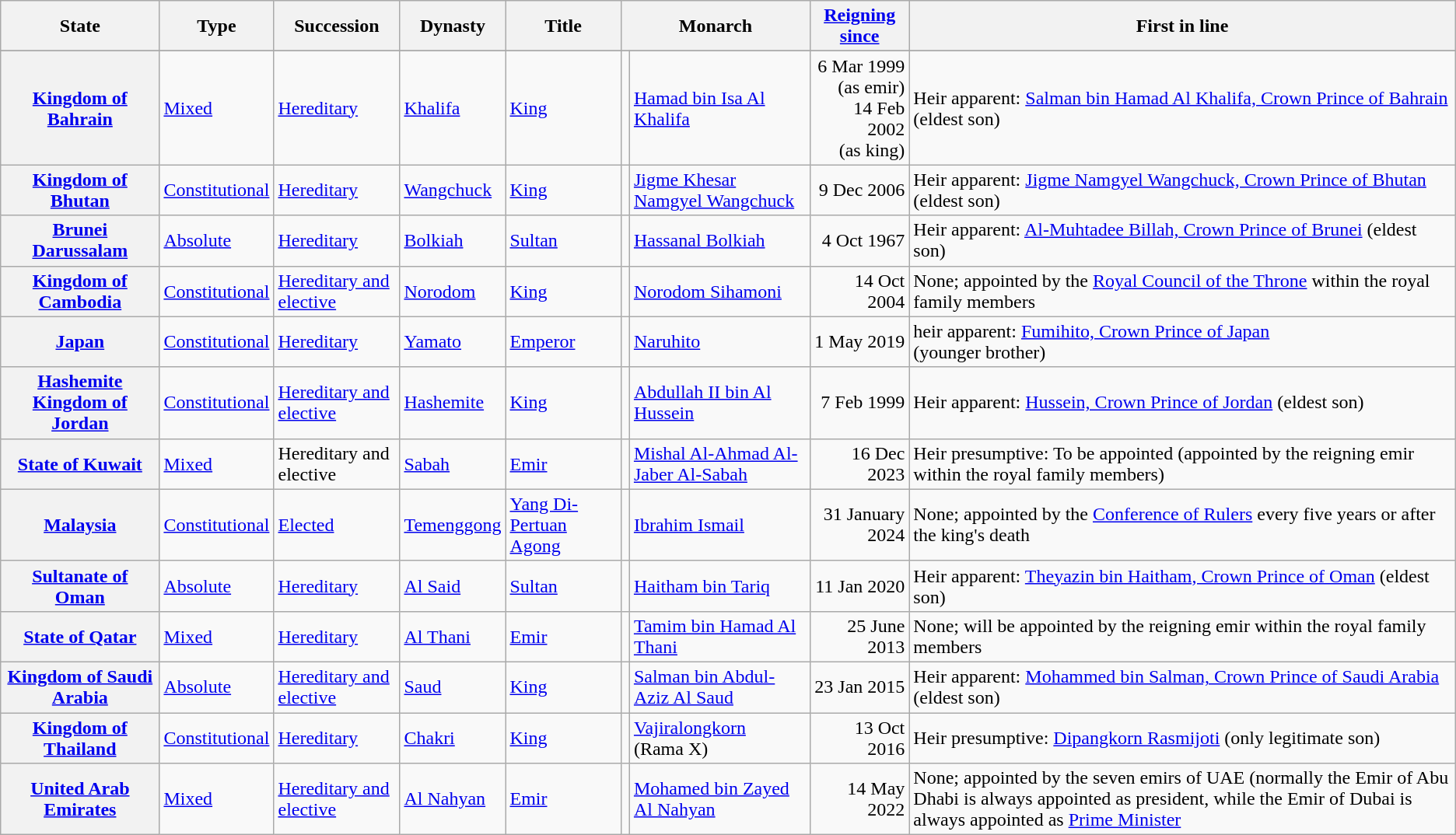<table class="wikitable sortable plainrowheaders">
<tr>
<th scope="col">State</th>
<th scope="col">Type</th>
<th scope="col">Succession</th>
<th scope="col">Dynasty</th>
<th scope="col">Title</th>
<th scope="col" colspan="2">Monarch</th>
<th scope="col" data-sort-type="date"><a href='#'>Reigning since</a></th>
<th scope="col">First in line</th>
</tr>
<tr>
</tr>
<tr>
<th scope="row"><a href='#'>Kingdom of Bahrain</a></th>
<td><a href='#'>Mixed</a></td>
<td><a href='#'>Hereditary</a></td>
<td><a href='#'>Khalifa</a></td>
<td><a href='#'>King</a></td>
<td></td>
<td><a href='#'>Hamad bin Isa Al Khalifa</a></td>
<td align="right">6 Mar 1999<br>(as emir)<br>14 Feb 2002<br>(as king)</td>
<td>Heir apparent: <a href='#'>Salman bin Hamad Al Khalifa, Crown Prince of Bahrain</a> (eldest son)</td>
</tr>
<tr>
<th scope="row"><a href='#'>Kingdom of Bhutan</a></th>
<td><a href='#'>Constitutional</a></td>
<td><a href='#'>Hereditary</a></td>
<td><a href='#'>Wangchuck</a></td>
<td><a href='#'>King</a></td>
<td data-sort-type="Jigme Khesar Namgyel Wangchuck"></td>
<td><a href='#'>Jigme Khesar Namgyel Wangchuck</a></td>
<td align="right">9 Dec 2006</td>
<td>Heir apparent: <a href='#'>Jigme Namgyel Wangchuck, Crown Prince of Bhutan</a> (eldest son)</td>
</tr>
<tr>
<th scope="row"><a href='#'>Brunei Darussalam</a></th>
<td><a href='#'>Absolute</a></td>
<td><a href='#'>Hereditary</a></td>
<td><a href='#'>Bolkiah</a></td>
<td><a href='#'>Sultan</a></td>
<td data-sort-type="Hassanal Bolkiah"></td>
<td><a href='#'>Hassanal Bolkiah</a></td>
<td align="right">4 Oct 1967</td>
<td>Heir apparent: <a href='#'>Al-Muhtadee Billah, Crown Prince of Brunei</a> (eldest son)</td>
</tr>
<tr>
<th scope="row"><a href='#'>Kingdom of Cambodia</a></th>
<td><a href='#'>Constitutional</a></td>
<td><a href='#'>Hereditary and elective</a></td>
<td><a href='#'>Norodom</a></td>
<td><a href='#'>King</a></td>
<td data-sort-type="Norodom Sihamoni"></td>
<td><a href='#'>Norodom Sihamoni</a></td>
<td align="right">14 Oct 2004</td>
<td>None; appointed by the <a href='#'>Royal Council of the Throne</a> within the royal family members</td>
</tr>
<tr>
<th scope="row"><a href='#'>Japan</a></th>
<td><a href='#'>Constitutional</a></td>
<td><a href='#'>Hereditary</a></td>
<td><a href='#'>Yamato</a></td>
<td><a href='#'>Emperor</a></td>
<td data-sort-type="Naruhito"></td>
<td><a href='#'>Naruhito</a></td>
<td align="right">1 May 2019</td>
<td>heir apparent: <a href='#'>Fumihito, Crown Prince of Japan</a><br>(younger brother)</td>
</tr>
<tr>
<th scope="row"><a href='#'>Hashemite Kingdom of Jordan</a></th>
<td><a href='#'>Constitutional</a></td>
<td><a href='#'>Hereditary and elective</a></td>
<td><a href='#'>Hashemite</a></td>
<td><a href='#'>King</a></td>
<td data-sort-type="Abdullah II bin Al Hussein"></td>
<td><a href='#'>Abdullah II bin Al Hussein</a></td>
<td align="right">7 Feb 1999</td>
<td>Heir apparent: <a href='#'>Hussein, Crown Prince of Jordan</a> (eldest son)</td>
</tr>
<tr>
<th scope="row"><a href='#'>State of Kuwait</a></th>
<td><a href='#'>Mixed</a></td>
<td>Hereditary and elective</td>
<td><a href='#'>Sabah</a></td>
<td><a href='#'>Emir</a></td>
<td data-sort-type="Mishal Al-Ahmad Al-Jaber Al-Sabah"></td>
<td><a href='#'>Mishal Al-Ahmad Al-Jaber Al-Sabah</a></td>
<td align="right">16 Dec 2023</td>
<td>Heir presumptive: To be appointed (appointed by the reigning emir within the royal family members)</td>
</tr>
<tr>
<th scope="row"><a href='#'>Malaysia</a></th>
<td><a href='#'>Constitutional</a></td>
<td><a href='#'>Elected</a></td>
<td><a href='#'>Temenggong</a></td>
<td><a href='#'>Yang Di-Pertuan Agong</a></td>
<td data-sort-type="Ibrahim Ismail"></td>
<td><a href='#'>Ibrahim Ismail</a></td>
<td align="right">31 January 2024</td>
<td>None; appointed by the <a href='#'>Conference of Rulers</a> every five years or after the king's death</td>
</tr>
<tr>
<th scope="row"><a href='#'>Sultanate of Oman</a></th>
<td><a href='#'>Absolute</a></td>
<td><a href='#'>Hereditary</a></td>
<td><a href='#'>Al Said</a></td>
<td><a href='#'>Sultan</a></td>
<td data-sort-type="Haitham bin Tariq"></td>
<td><a href='#'>Haitham bin Tariq</a></td>
<td align="right">11 Jan 2020</td>
<td>Heir apparent: <a href='#'>Theyazin bin Haitham, Crown Prince of Oman</a> (eldest son)</td>
</tr>
<tr>
<th scope="row"><a href='#'>State of Qatar</a></th>
<td><a href='#'>Mixed</a></td>
<td><a href='#'>Hereditary</a></td>
<td><a href='#'>Al Thani</a></td>
<td><a href='#'>Emir</a></td>
<td data-sort-type="Tamim bin Hamad Al Thani"></td>
<td><a href='#'>Tamim bin Hamad Al Thani</a></td>
<td align="right">25 June 2013</td>
<td>None; will be appointed by the reigning emir within the royal family members</td>
</tr>
<tr>
<th scope="row"><a href='#'>Kingdom of Saudi Arabia</a></th>
<td><a href='#'>Absolute</a></td>
<td><a href='#'>Hereditary and elective</a></td>
<td><a href='#'>Saud</a></td>
<td><a href='#'>King</a></td>
<td data-sort-type="Salman bin Abdul-Aziz Al Saud"></td>
<td><a href='#'>Salman bin Abdul-Aziz Al Saud</a></td>
<td align="right">23 Jan 2015</td>
<td>Heir apparent: <a href='#'>Mohammed bin Salman, Crown Prince of Saudi Arabia</a> (eldest son)</td>
</tr>
<tr>
<th scope="row"><a href='#'>Kingdom of Thailand</a></th>
<td><a href='#'>Constitutional</a></td>
<td><a href='#'>Hereditary</a></td>
<td><a href='#'>Chakri</a></td>
<td><a href='#'>King</a></td>
<td data-sort-type="Vajiralongkorn"></td>
<td><a href='#'>Vajiralongkorn</a> (Rama X)</td>
<td align="right">13 Oct 2016</td>
<td>Heir presumptive: <a href='#'>Dipangkorn Rasmijoti</a> (only legitimate son)</td>
</tr>
<tr>
<th scope="row"><a href='#'>United Arab Emirates</a></th>
<td><a href='#'>Mixed</a></td>
<td><a href='#'>Hereditary and elective</a></td>
<td><a href='#'>Al Nahyan</a></td>
<td><a href='#'>Emir</a></td>
<td data-sort-type="Mohamed bin Zayed Al Nahyan"></td>
<td><a href='#'>Mohamed bin Zayed Al Nahyan</a></td>
<td align="right">14 May 2022</td>
<td>None; appointed by the seven emirs of UAE (normally the Emir of Abu Dhabi is always appointed as president, while the Emir of Dubai is always appointed as <a href='#'>Prime Minister</a></td>
</tr>
</table>
